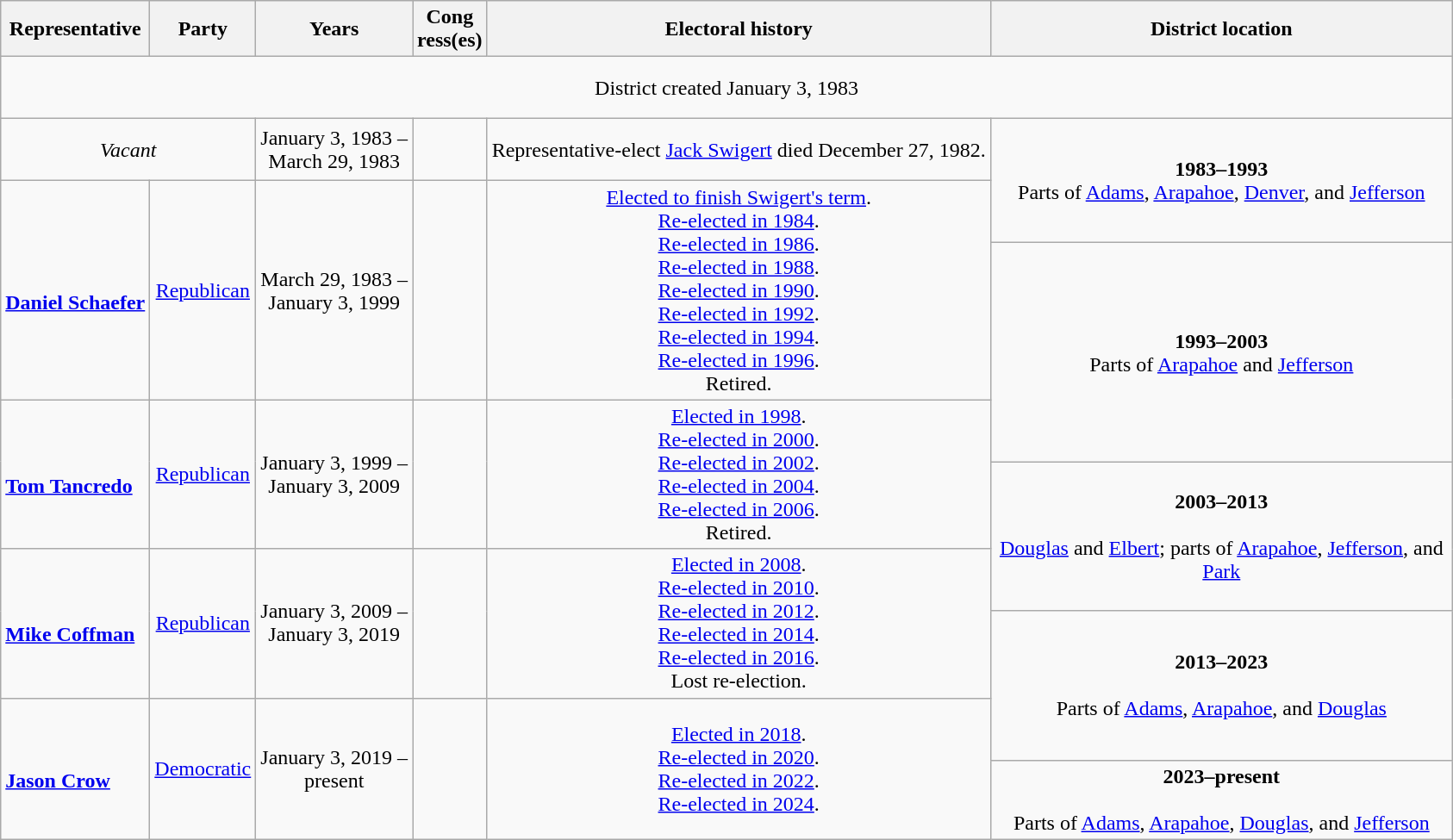<table class=wikitable style="text-align:center">
<tr>
<th>Representative<br></th>
<th>Party</th>
<th>Years</th>
<th>Cong<br>ress(es)</th>
<th>Electoral history</th>
<th width=350>District location</th>
</tr>
<tr style="height:3em">
<td colspan=6>District created January 3, 1983</td>
</tr>
<tr style="height:3em">
<td colspan=2><em>Vacant</em></td>
<td nowrap="nowrap">January 3, 1983 –<br>March 29, 1983</td>
<td></td>
<td>Representative-elect <a href='#'>Jack Swigert</a> died December 27, 1982.</td>
<td rowspan=2><strong>1983–1993</strong><br>Parts of <a href='#'>Adams</a>, <a href='#'>Arapahoe</a>, <a href='#'>Denver</a>, and <a href='#'>Jefferson</a></td>
</tr>
<tr style="height:3em">
<td rowspan=2 align=left><br><strong><a href='#'>Daniel Schaefer</a></strong><br></td>
<td rowspan=2 ><a href='#'>Republican</a></td>
<td rowspan=2 nowrap>March 29, 1983 –<br>January 3, 1999</td>
<td rowspan=2></td>
<td rowspan=2><a href='#'>Elected to finish Swigert's term</a>.<br><a href='#'>Re-elected in 1984</a>.<br><a href='#'>Re-elected in 1986</a>.<br><a href='#'>Re-elected in 1988</a>.<br><a href='#'>Re-elected in 1990</a>.<br><a href='#'>Re-elected in 1992</a>.<br><a href='#'>Re-elected in 1994</a>.<br><a href='#'>Re-elected in 1996</a>.<br>Retired.</td>
</tr>
<tr style="height:3em">
<td rowspan=2><strong>1993–2003</strong><br>Parts of <a href='#'>Arapahoe</a> and <a href='#'>Jefferson</a></td>
</tr>
<tr style="height:3em">
<td rowspan=2 align=left><br><strong><a href='#'>Tom Tancredo</a></strong><br></td>
<td rowspan=2 ><a href='#'>Republican</a></td>
<td rowspan=2 nowrap>January 3, 1999 –<br>January 3, 2009</td>
<td rowspan=2></td>
<td rowspan=2><a href='#'>Elected in 1998</a>.<br><a href='#'>Re-elected in 2000</a>.<br><a href='#'>Re-elected in 2002</a>.<br><a href='#'>Re-elected in 2004</a>.<br><a href='#'>Re-elected in 2006</a>.<br>Retired.</td>
</tr>
<tr style="height:3em">
<td rowspan=2><strong>2003–2013</strong><br><br><a href='#'>Douglas</a> and <a href='#'>Elbert</a>; parts of <a href='#'>Arapahoe</a>, <a href='#'>Jefferson</a>, and <a href='#'>Park</a></td>
</tr>
<tr style="height:3em">
<td rowspan=2 align=left><br><strong><a href='#'>Mike Coffman</a></strong><br></td>
<td rowspan=2 ><a href='#'>Republican</a></td>
<td rowspan=2 nowrap>January 3, 2009 –<br>January 3, 2019</td>
<td rowspan=2></td>
<td rowspan=2><a href='#'>Elected in 2008</a>.<br><a href='#'>Re-elected in 2010</a>.<br><a href='#'>Re-elected in 2012</a>.<br><a href='#'>Re-elected in 2014</a>.<br><a href='#'>Re-elected in 2016</a>.<br>Lost re-election.</td>
</tr>
<tr style="height:3em">
<td rowspan=2><strong>2013–2023</strong><br><br>Parts of <a href='#'>Adams</a>, <a href='#'>Arapahoe</a>, and <a href='#'>Douglas</a></td>
</tr>
<tr style="height:3em">
<td rowspan=2 align=left><br><strong><a href='#'>Jason Crow</a></strong><br></td>
<td rowspan=2 ><a href='#'>Democratic</a></td>
<td rowspan=2 nowrap>January 3, 2019 –<br>present</td>
<td rowspan=2></td>
<td rowspan=2><a href='#'>Elected in 2018</a>.<br><a href='#'>Re-elected in 2020</a>.<br><a href='#'>Re-elected in 2022</a>.<br><a href='#'>Re-elected in 2024</a>.</td>
</tr>
<tr style="height:3em">
<td><strong>2023–present</strong><br><br>Parts of <a href='#'>Adams</a>, <a href='#'>Arapahoe</a>, <a href='#'>Douglas</a>, and <a href='#'>Jefferson</a></td>
</tr>
</table>
